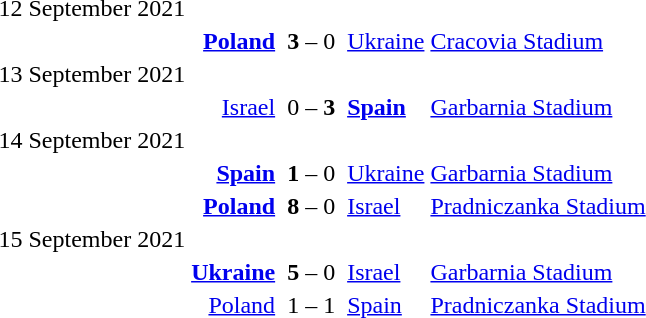<table>
<tr>
<td>12 September 2021</td>
</tr>
<tr>
<td></td>
<td align=right><strong><a href='#'>Poland</a></strong></td>
<td></td>
<td><strong>3</strong> – 0</td>
<td></td>
<td><a href='#'>Ukraine</a></td>
<td><a href='#'>Cracovia Stadium</a></td>
</tr>
<tr>
<td>13 September 2021</td>
</tr>
<tr>
<td></td>
<td align=right><a href='#'>Israel</a></td>
<td></td>
<td>0 – <strong>3</strong></td>
<td></td>
<td><strong><a href='#'>Spain</a></strong></td>
<td><a href='#'>Garbarnia Stadium</a></td>
</tr>
<tr>
<td>14 September 2021</td>
</tr>
<tr>
<td></td>
<td align=right><strong><a href='#'>Spain</a></strong></td>
<td></td>
<td><strong>1</strong> – 0</td>
<td></td>
<td><a href='#'>Ukraine</a></td>
<td><a href='#'>Garbarnia Stadium</a></td>
</tr>
<tr>
<td></td>
<td align=right><strong><a href='#'>Poland</a></strong></td>
<td></td>
<td><strong>8</strong> – 0</td>
<td></td>
<td><a href='#'>Israel</a></td>
<td><a href='#'>Pradniczanka Stadium</a></td>
</tr>
<tr>
<td>15 September 2021</td>
</tr>
<tr>
<td></td>
<td align=right><strong><a href='#'>Ukraine</a></strong></td>
<td></td>
<td><strong>5</strong> – 0</td>
<td></td>
<td><a href='#'>Israel</a></td>
<td><a href='#'>Garbarnia Stadium</a></td>
</tr>
<tr>
<td></td>
<td align=right><a href='#'>Poland</a></td>
<td></td>
<td>1 – 1</td>
<td></td>
<td><a href='#'>Spain</a></td>
<td><a href='#'>Pradniczanka Stadium</a></td>
</tr>
</table>
